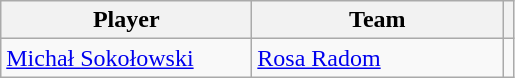<table class="wikitable">
<tr>
<th width=160>Player</th>
<th width=160>Team</th>
<th></th>
</tr>
<tr>
<td> <a href='#'>Michał Sokołowski</a></td>
<td><a href='#'>Rosa Radom</a></td>
<td></td>
</tr>
</table>
